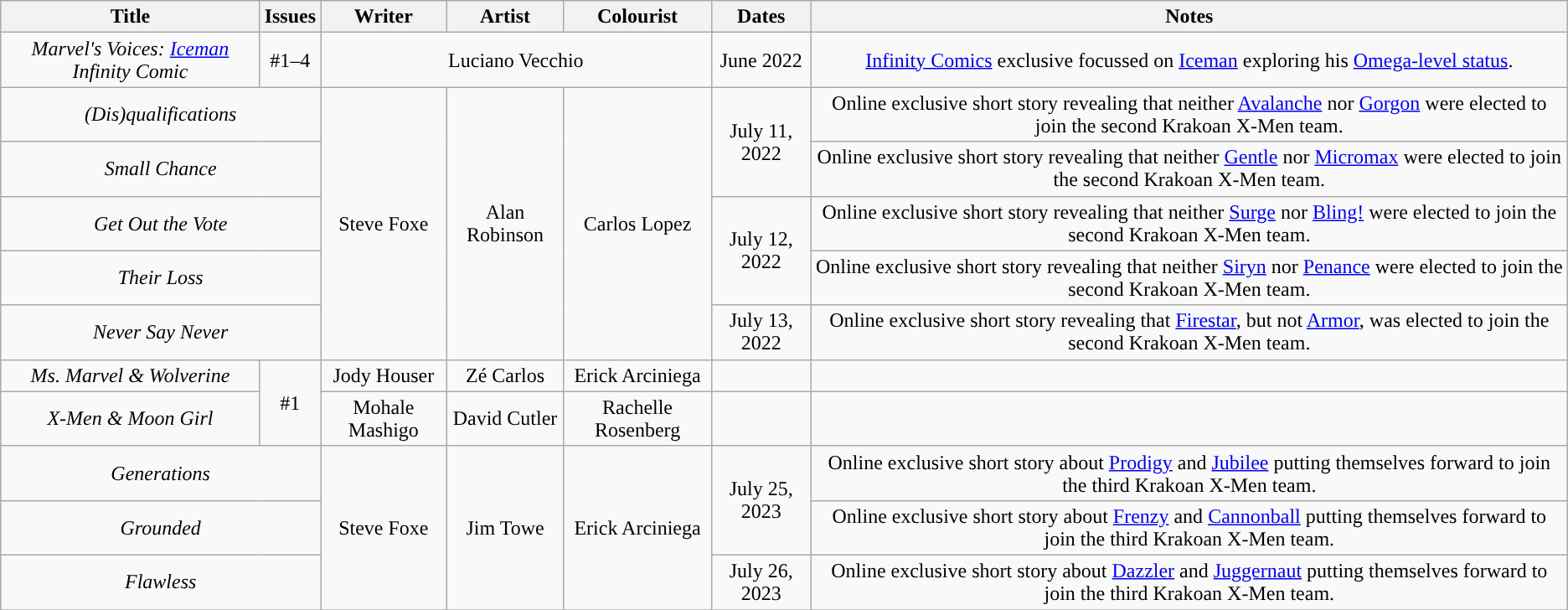<table class="wikitable" style="text-align:center;">
<tr>
<th scope="col">Title</th>
<th scope="col">Issues</th>
<th scope="col">Writer</th>
<th scope="col">Artist</th>
<th scope="col">Colourist</th>
<th scope="col">Dates</th>
<th scope="col">Notes</th>
</tr>
<tr>
<td><em>Marvel's Voices: <a href='#'>Iceman</a> Infinity Comic</em></td>
<td>#1–4</td>
<td colspan="3">Luciano Vecchio</td>
<td>June 2022</td>
<td><a href='#'>Infinity Comics</a> exclusive focussed on <a href='#'>Iceman</a> exploring his <a href='#'>Omega-level status</a>.</td>
</tr>
<tr>
<td colspan="2"><em>(Dis)qualifications</em></td>
<td rowspan="5">Steve Foxe</td>
<td rowspan="5">Alan Robinson</td>
<td rowspan="5">Carlos Lopez</td>
<td rowspan="2">July 11, 2022</td>
<td>Online exclusive short story revealing that neither <a href='#'>Avalanche</a> nor <a href='#'>Gorgon</a> were elected to join the second Krakoan X-Men team.</td>
</tr>
<tr>
<td colspan="2"><em>Small Chance</em></td>
<td>Online exclusive short story revealing that neither <a href='#'>Gentle</a> nor <a href='#'>Micromax</a> were elected to join the second Krakoan X-Men team.</td>
</tr>
<tr>
<td colspan="2"><em>Get Out the Vote</em></td>
<td rowspan="2">July 12, 2022</td>
<td>Online exclusive short story revealing that neither <a href='#'>Surge</a> nor <a href='#'>Bling!</a> were elected to join the second Krakoan X-Men team.</td>
</tr>
<tr>
<td colspan="2"><em>Their Loss</em></td>
<td>Online exclusive short story revealing that neither <a href='#'>Siryn</a> nor <a href='#'>Penance</a> were elected to join the second Krakoan X-Men team.</td>
</tr>
<tr>
<td colspan="2"><em>Never Say Never</em></td>
<td>July 13, 2022</td>
<td>Online exclusive short story revealing that <a href='#'>Firestar</a>, but not <a href='#'>Armor</a>, was elected to join the second Krakoan X-Men team.</td>
</tr>
<tr>
<td><em>Ms. Marvel & Wolverine</em></td>
<td rowspan="2">#1</td>
<td>Jody Houser</td>
<td>Zé Carlos</td>
<td>Erick Arciniega</td>
<td></td>
<td></td>
</tr>
<tr>
<td><em>X-Men & Moon Girl</em></td>
<td>Mohale Mashigo</td>
<td>David Cutler</td>
<td>Rachelle Rosenberg</td>
<td></td>
<td></td>
</tr>
<tr>
<td colspan="2"><em>Generations</em></td>
<td rowspan="3">Steve Foxe</td>
<td rowspan="3">Jim Towe</td>
<td rowspan="3">Erick Arciniega</td>
<td rowspan="2">July 25, 2023</td>
<td>Online exclusive short story about <a href='#'>Prodigy</a> and <a href='#'>Jubilee</a> putting themselves forward to join the third Krakoan X-Men team.</td>
</tr>
<tr>
<td colspan="2"><em>Grounded</em></td>
<td>Online exclusive short story about <a href='#'>Frenzy</a> and <a href='#'>Cannonball</a> putting themselves forward to join the third Krakoan X-Men team.</td>
</tr>
<tr>
<td colspan="2"><em>Flawless</em></td>
<td>July 26, 2023</td>
<td>Online exclusive short story about <a href='#'>Dazzler</a> and <a href='#'>Juggernaut</a> putting themselves forward to join the third Krakoan X-Men team.</td>
</tr>
<tr>
</tr>
</table>
